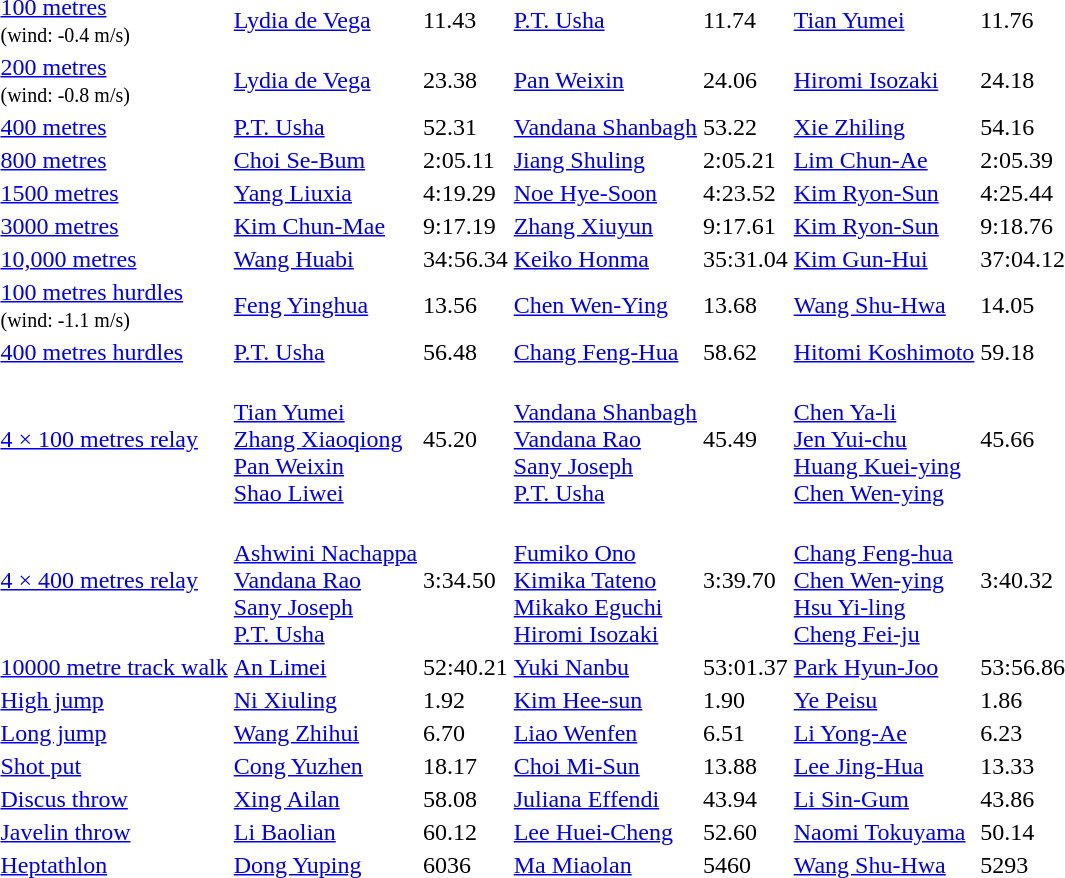<table>
<tr>
<td><a href='#'>100 metres</a><br><small>(wind: -0.4 m/s)</small></td>
<td><a href='#'>Lydia de Vega</a><br> </td>
<td>11.43</td>
<td><a href='#'>P.T. Usha</a><br> </td>
<td>11.74</td>
<td><a href='#'>Tian Yumei</a><br> </td>
<td>11.76</td>
</tr>
<tr>
<td><a href='#'>200 metres</a><br><small>(wind: -0.8 m/s)</small></td>
<td><a href='#'>Lydia de Vega</a><br> </td>
<td>23.38</td>
<td><a href='#'>Pan Weixin</a><br> </td>
<td>24.06</td>
<td><a href='#'>Hiromi Isozaki</a><br> </td>
<td>24.18</td>
</tr>
<tr>
<td><a href='#'>400 metres</a></td>
<td><a href='#'>P.T. Usha</a><br> </td>
<td>52.31</td>
<td><a href='#'>Vandana Shanbagh</a><br> </td>
<td>53.22</td>
<td><a href='#'>Xie Zhiling</a><br> </td>
<td>54.16</td>
</tr>
<tr>
<td><a href='#'>800 metres</a></td>
<td><a href='#'>Choi Se-Bum</a><br> </td>
<td>2:05.11</td>
<td><a href='#'>Jiang Shuling</a><br> </td>
<td>2:05.21</td>
<td><a href='#'>Lim Chun-Ae</a><br> </td>
<td>2:05.39</td>
</tr>
<tr>
<td><a href='#'>1500 metres</a></td>
<td><a href='#'>Yang Liuxia</a><br> </td>
<td>4:19.29</td>
<td><a href='#'>Noe Hye-Soon</a><br> </td>
<td>4:23.52</td>
<td><a href='#'>Kim Ryon-Sun</a><br> </td>
<td>4:25.44</td>
</tr>
<tr>
<td><a href='#'>3000 metres</a></td>
<td><a href='#'>Kim Chun-Mae</a><br> </td>
<td>9:17.19</td>
<td><a href='#'>Zhang Xiuyun</a><br> </td>
<td>9:17.61</td>
<td><a href='#'>Kim Ryon-Sun</a><br> </td>
<td>9:18.76</td>
</tr>
<tr>
<td><a href='#'>10,000 metres</a></td>
<td><a href='#'>Wang Huabi</a><br> </td>
<td>34:56.34</td>
<td><a href='#'>Keiko Honma</a><br> </td>
<td>35:31.04</td>
<td><a href='#'>Kim Gun-Hui</a><br> </td>
<td>37:04.12</td>
</tr>
<tr>
<td><a href='#'>100 metres hurdles</a><br><small>(wind: -1.1 m/s)</small></td>
<td><a href='#'>Feng Yinghua</a><br> </td>
<td>13.56</td>
<td><a href='#'>Chen Wen-Ying</a><br> </td>
<td>13.68</td>
<td><a href='#'>Wang Shu-Hwa</a><br> </td>
<td>14.05</td>
</tr>
<tr>
<td><a href='#'>400 metres hurdles</a></td>
<td><a href='#'>P.T. Usha</a><br> </td>
<td>56.48</td>
<td><a href='#'>Chang Feng-Hua</a><br> </td>
<td>58.62</td>
<td><a href='#'>Hitomi Koshimoto</a><br> </td>
<td>59.18</td>
</tr>
<tr>
<td><a href='#'>4 × 100 metres relay</a></td>
<td><br><a href='#'>Tian Yumei</a><br><a href='#'>Zhang Xiaoqiong</a><br><a href='#'>Pan Weixin</a><br><a href='#'>Shao Liwei</a></td>
<td>45.20</td>
<td><br><a href='#'>Vandana Shanbagh</a><br><a href='#'>Vandana Rao</a><br><a href='#'>Sany Joseph</a><br><a href='#'>P.T. Usha</a></td>
<td>45.49</td>
<td><br><a href='#'>Chen Ya-li</a><br><a href='#'>Jen Yui-chu</a><br><a href='#'>Huang Kuei-ying</a><br><a href='#'>Chen Wen-ying</a></td>
<td>45.66</td>
</tr>
<tr>
<td><a href='#'>4 × 400 metres relay</a></td>
<td><br><a href='#'>Ashwini Nachappa</a><br><a href='#'>Vandana Rao</a><br><a href='#'>Sany Joseph</a><br><a href='#'>P.T. Usha</a></td>
<td>3:34.50</td>
<td><br><a href='#'>Fumiko Ono</a><br><a href='#'>Kimika Tateno</a><br><a href='#'>Mikako Eguchi</a><br><a href='#'>Hiromi Isozaki</a></td>
<td>3:39.70</td>
<td><br><a href='#'>Chang Feng-hua</a><br><a href='#'>Chen Wen-ying</a><br><a href='#'>Hsu Yi-ling</a><br><a href='#'>Cheng Fei-ju</a></td>
<td>3:40.32</td>
</tr>
<tr>
<td><a href='#'>10000 metre track walk</a></td>
<td><a href='#'>An Limei</a><br> </td>
<td>52:40.21</td>
<td><a href='#'>Yuki Nanbu</a><br> </td>
<td>53:01.37</td>
<td><a href='#'>Park Hyun-Joo</a><br> </td>
<td>53:56.86</td>
</tr>
<tr>
<td><a href='#'>High jump</a></td>
<td><a href='#'>Ni Xiuling</a><br> </td>
<td>1.92</td>
<td><a href='#'>Kim Hee-sun</a><br> </td>
<td>1.90</td>
<td><a href='#'>Ye Peisu</a><br> </td>
<td>1.86</td>
</tr>
<tr>
<td><a href='#'>Long jump</a></td>
<td><a href='#'>Wang Zhihui</a><br> </td>
<td>6.70</td>
<td><a href='#'>Liao Wenfen</a><br> </td>
<td>6.51</td>
<td><a href='#'>Li Yong-Ae</a><br> </td>
<td>6.23</td>
</tr>
<tr>
<td><a href='#'>Shot put</a></td>
<td><a href='#'>Cong Yuzhen</a><br> </td>
<td>18.17</td>
<td><a href='#'>Choi Mi-Sun</a><br> </td>
<td>13.88</td>
<td><a href='#'>Lee Jing-Hua</a><br> </td>
<td>13.33</td>
</tr>
<tr>
<td><a href='#'>Discus throw</a></td>
<td><a href='#'>Xing Ailan</a><br> </td>
<td>58.08</td>
<td><a href='#'>Juliana Effendi</a><br> </td>
<td>43.94</td>
<td><a href='#'>Li Sin-Gum</a><br> </td>
<td>43.86</td>
</tr>
<tr>
<td><a href='#'>Javelin throw</a></td>
<td><a href='#'>Li Baolian</a><br> </td>
<td>60.12</td>
<td><a href='#'>Lee Huei-Cheng</a><br> </td>
<td>52.60</td>
<td><a href='#'>Naomi Tokuyama</a><br> </td>
<td>50.14</td>
</tr>
<tr>
<td><a href='#'>Heptathlon</a></td>
<td><a href='#'>Dong Yuping</a><br> </td>
<td>6036</td>
<td><a href='#'>Ma Miaolan</a><br> </td>
<td>5460</td>
<td><a href='#'>Wang Shu-Hwa</a><br> </td>
<td>5293</td>
</tr>
</table>
